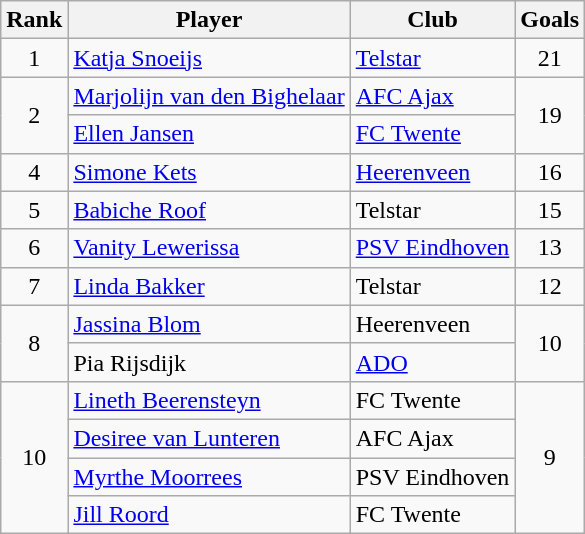<table class="wikitable" style="text-align:center">
<tr>
<th>Rank</th>
<th>Player</th>
<th>Club</th>
<th>Goals</th>
</tr>
<tr>
<td>1</td>
<td align="left"> <a href='#'>Katja Snoeijs</a></td>
<td align="left"><a href='#'>Telstar</a></td>
<td>21</td>
</tr>
<tr>
<td rowspan=2>2</td>
<td align="left"> <a href='#'>Marjolijn van den Bighelaar</a></td>
<td align="left"><a href='#'>AFC Ajax</a></td>
<td rowspan=2>19</td>
</tr>
<tr>
<td align="left"> <a href='#'>Ellen Jansen</a></td>
<td align="left"><a href='#'>FC Twente</a></td>
</tr>
<tr>
<td>4</td>
<td align="left"> <a href='#'>Simone Kets</a></td>
<td align="left"><a href='#'>Heerenveen</a></td>
<td>16</td>
</tr>
<tr>
<td>5</td>
<td align="left"> <a href='#'>Babiche Roof</a></td>
<td align="left">Telstar</td>
<td>15</td>
</tr>
<tr>
<td>6</td>
<td align="left"> <a href='#'>Vanity Lewerissa</a></td>
<td align="left"><a href='#'>PSV Eindhoven</a></td>
<td>13</td>
</tr>
<tr>
<td>7</td>
<td align="left"> <a href='#'>Linda Bakker</a></td>
<td align="left">Telstar</td>
<td>12</td>
</tr>
<tr>
<td rowspan=2>8</td>
<td align="left"> <a href='#'>Jassina Blom</a></td>
<td align="left">Heerenveen</td>
<td rowspan=2>10</td>
</tr>
<tr>
<td align="left"> Pia Rijsdijk</td>
<td align="left"><a href='#'>ADO</a></td>
</tr>
<tr>
<td rowspan=4>10</td>
<td align="left"> <a href='#'>Lineth Beerensteyn</a></td>
<td align="left">FC Twente</td>
<td rowspan=4>9</td>
</tr>
<tr>
<td align="left"> <a href='#'>Desiree van Lunteren</a></td>
<td align="left">AFC Ajax</td>
</tr>
<tr>
<td align="left"> <a href='#'>Myrthe Moorrees</a></td>
<td align="left">PSV Eindhoven</td>
</tr>
<tr>
<td align="left"> <a href='#'>Jill Roord</a></td>
<td align="left">FC Twente</td>
</tr>
</table>
